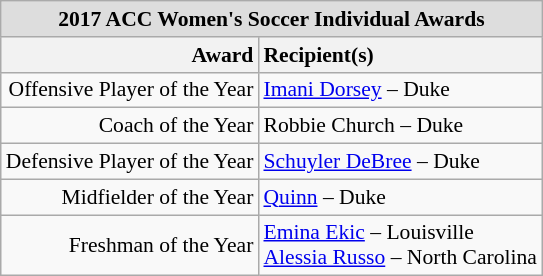<table class="wikitable" style="white-space:nowrap; font-size:90%;">
<tr>
<td colspan="7" style="text-align:center; background:#ddd;"><strong>2017 ACC Women's Soccer Individual Awards</strong></td>
</tr>
<tr>
<th style="text-align:right;">Award</th>
<th style="text-align:left;">Recipient(s)</th>
</tr>
<tr>
<td style="text-align:right;">Offensive Player of the Year</td>
<td style="text-align:left;"><a href='#'>Imani Dorsey</a> – Duke</td>
</tr>
<tr>
<td style="text-align:right;">Coach of the Year</td>
<td style="text-align:left;">Robbie Church – Duke</td>
</tr>
<tr>
<td style="text-align:right;">Defensive Player of the Year</td>
<td style="text-align:left;"><a href='#'>Schuyler DeBree</a> – Duke</td>
</tr>
<tr>
<td style="text-align:right;">Midfielder of the Year</td>
<td style="text-align:left;"><a href='#'>Quinn</a> – Duke</td>
</tr>
<tr>
<td style="text-align:right;">Freshman of the Year</td>
<td style="text-align:left;"><a href='#'>Emina Ekic</a> – Louisville <br> <a href='#'>Alessia Russo</a> – North Carolina</td>
</tr>
</table>
